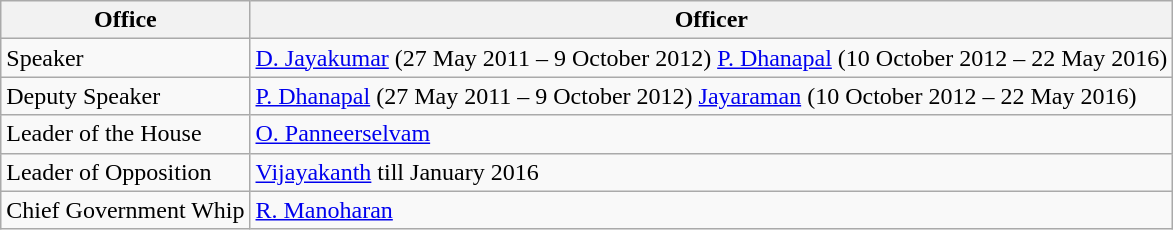<table class="wikitable">
<tr>
<th>Office</th>
<th>Officer</th>
</tr>
<tr>
<td>Speaker</td>
<td><a href='#'>D. Jayakumar</a> (27 May 2011 – 9 October 2012) <a href='#'>P. Dhanapal</a> (10 October 2012 – 22 May 2016)</td>
</tr>
<tr>
<td>Deputy Speaker</td>
<td><a href='#'>P. Dhanapal</a> (27 May 2011 – 9 October 2012) <a href='#'>Jayaraman</a> (10 October 2012 – 22 May 2016)</td>
</tr>
<tr>
<td>Leader of the House</td>
<td><a href='#'>O. Panneerselvam</a></td>
</tr>
<tr>
<td>Leader of Opposition</td>
<td><a href='#'>Vijayakanth</a> till January 2016</td>
</tr>
<tr>
<td>Chief Government Whip</td>
<td><a href='#'>R. Manoharan</a></td>
</tr>
</table>
